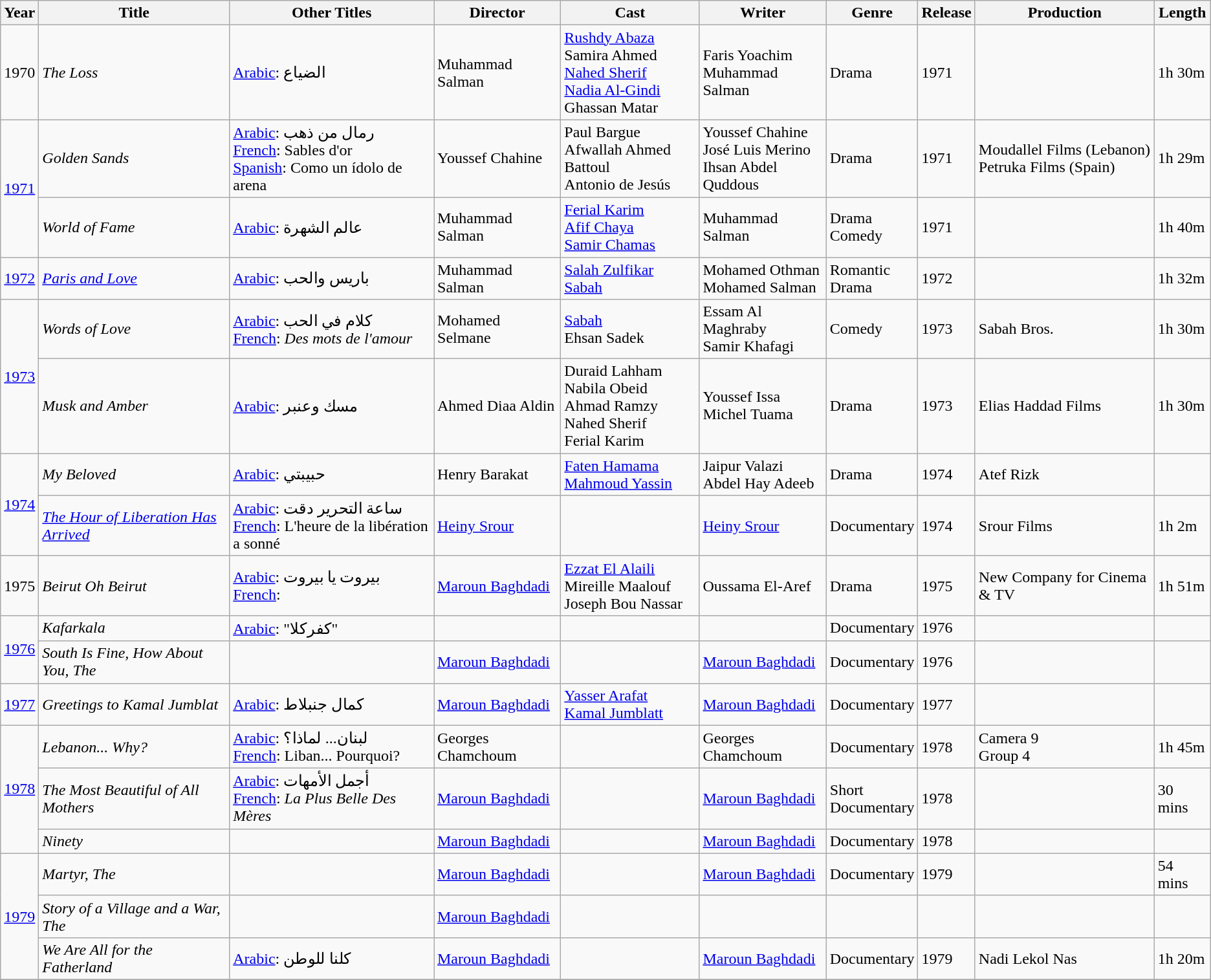<table class="wikitable">
<tr>
<th>Year</th>
<th>Title</th>
<th>Other Titles</th>
<th>Director</th>
<th>Cast</th>
<th>Writer</th>
<th>Genre</th>
<th>Release</th>
<th>Production</th>
<th>Length</th>
</tr>
<tr>
<td>1970</td>
<td><em>The Loss</em></td>
<td><a href='#'>Arabic</a>: الضياع</td>
<td>Muhammad Salman</td>
<td><a href='#'>Rushdy Abaza</a> <br> Samira Ahmed <br> <a href='#'>Nahed Sherif</a> <br> <a href='#'>Nadia Al-Gindi</a> <br> Ghassan Matar</td>
<td>Faris Yoachim <br> Muhammad Salman</td>
<td>Drama</td>
<td>1971</td>
<td></td>
<td>1h 30m</td>
</tr>
<tr>
<td rowspan=2><a href='#'>1971</a></td>
<td><em>Golden Sands</em></td>
<td><a href='#'>Arabic</a>: رمال من ذهب <br> <a href='#'>French</a>: Sables d'or <br> <a href='#'>Spanish</a>: Como un ídolo de arena</td>
<td>Youssef Chahine</td>
<td>Paul Bargue <br> Afwallah Ahmed Battoul <br> Antonio de Jesús</td>
<td>Youssef Chahine <br>José Luis Merino <br> Ihsan Abdel Quddous</td>
<td>Drama</td>
<td>1971</td>
<td>Moudallel Films (Lebanon) <br> Petruka Films (Spain)</td>
<td>1h 29m</td>
</tr>
<tr>
<td><em>World of Fame</em></td>
<td><a href='#'>Arabic</a>: عالم الشهرة</td>
<td>Muhammad Salman</td>
<td><a href='#'>Ferial Karim</a> <br> <a href='#'>Afif Chaya</a> <br> <a href='#'>Samir Chamas</a></td>
<td>Muhammad Salman</td>
<td>Drama <br> Comedy</td>
<td>1971</td>
<td></td>
<td>1h 40m</td>
</tr>
<tr>
<td rowspan=1><a href='#'>1972</a></td>
<td><em><a href='#'>Paris and Love</a></em></td>
<td><a href='#'>Arabic</a>: باريس والحب</td>
<td>Muhammad Salman</td>
<td><a href='#'>Salah Zulfikar</a> <br> <a href='#'>Sabah</a></td>
<td>Mohamed Othman <br> Mohamed Salman</td>
<td>Romantic<br>Drama</td>
<td>1972</td>
<td></td>
<td>1h 32m</td>
</tr>
<tr>
<td rowspan=2><a href='#'>1973</a></td>
<td><em>Words of Love</em></td>
<td><a href='#'>Arabic</a>: كلام في الحب <br> <a href='#'>French</a>: <em>Des mots de l'amour</em></td>
<td>Mohamed Selmane</td>
<td><a href='#'>Sabah</a> <br> Ehsan Sadek</td>
<td>Essam Al Maghraby <br>  Samir Khafagi</td>
<td>Comedy</td>
<td>1973</td>
<td>Sabah Bros.</td>
<td>1h 30m</td>
</tr>
<tr>
<td><em>Musk and Amber</em></td>
<td><a href='#'>Arabic</a>: مسك وعنبر</td>
<td>Ahmed Diaa Aldin</td>
<td>Duraid Lahham <br> Nabila Obeid  <br> Ahmad Ramzy <br> Nahed Sherif <br> Ferial Karim</td>
<td>Youssef Issa <br> Michel Tuama</td>
<td>Drama</td>
<td>1973</td>
<td>Elias Haddad Films</td>
<td>1h 30m</td>
</tr>
<tr>
<td rowspan=2><a href='#'>1974</a></td>
<td><em>My Beloved</em></td>
<td><a href='#'>Arabic</a>: حبيبتي</td>
<td>Henry Barakat</td>
<td><a href='#'>Faten Hamama</a> <br> <a href='#'>Mahmoud Yassin</a><br></td>
<td>Jaipur Valazi  <br> Abdel Hay Adeeb</td>
<td>Drama</td>
<td>1974</td>
<td>Atef Rizk</td>
<td></td>
</tr>
<tr>
<td><em><a href='#'>The Hour of Liberation Has Arrived</a></em></td>
<td><a href='#'>Arabic</a>: ساعة التحرير دقت <br> <a href='#'>French</a>: L'heure de la libération a sonné</td>
<td><a href='#'>Heiny Srour</a></td>
<td></td>
<td><a href='#'>Heiny Srour</a></td>
<td>Documentary</td>
<td>1974</td>
<td>Srour Films</td>
<td>1h 2m</td>
</tr>
<tr>
<td rowspan=1>1975</td>
<td><em>Beirut Oh Beirut</em></td>
<td><a href='#'>Arabic</a>: بيروت يا بيروت <br> <a href='#'>French</a>:</td>
<td><a href='#'>Maroun Baghdadi</a></td>
<td><a href='#'>Ezzat El Alaili</a><br>Mireille Maalouf<br>Joseph Bou Nassar</td>
<td>Oussama El-Aref</td>
<td>Drama</td>
<td>1975</td>
<td>New Company for Cinema & TV</td>
<td>1h 51m</td>
</tr>
<tr>
<td rowspan=2><a href='#'>1976</a></td>
<td><em>Kafarkala</em></td>
<td><a href='#'>Arabic</a>: "كفركلا"</td>
<td></td>
<td></td>
<td></td>
<td>Documentary</td>
<td>1976</td>
<td></td>
<td></td>
</tr>
<tr>
<td><em>South Is Fine, How About You, The </em></td>
<td></td>
<td><a href='#'>Maroun Baghdadi</a></td>
<td></td>
<td><a href='#'>Maroun Baghdadi</a></td>
<td>Documentary</td>
<td>1976</td>
<td></td>
<td></td>
</tr>
<tr>
<td><a href='#'>1977</a></td>
<td><em>Greetings to Kamal Jumblat</em></td>
<td><a href='#'>Arabic</a>: كمال جنبلاط</td>
<td><a href='#'>Maroun Baghdadi</a></td>
<td><a href='#'>Yasser Arafat</a> <br> <a href='#'>Kamal Jumblatt</a></td>
<td><a href='#'>Maroun Baghdadi</a></td>
<td>Documentary</td>
<td>1977</td>
<td></td>
<td></td>
</tr>
<tr>
<td rowspan=3><a href='#'>1978</a></td>
<td><em>Lebanon... Why?</em></td>
<td><a href='#'>Arabic</a>: لبنان... لماذا؟  <br> <a href='#'>French</a>: Liban... Pourquoi?</td>
<td>Georges Chamchoum</td>
<td></td>
<td>Georges Chamchoum</td>
<td>Documentary</td>
<td>1978</td>
<td>Camera 9 <br> Group 4</td>
<td>1h 45m</td>
</tr>
<tr>
<td><em>The Most Beautiful of All Mothers</em></td>
<td><a href='#'>Arabic</a>: أجمل الأمهات <br> <a href='#'>French</a>: <em>La Plus Belle Des Mères</em></td>
<td><a href='#'>Maroun Baghdadi</a></td>
<td></td>
<td><a href='#'>Maroun Baghdadi</a></td>
<td>Short <br> Documentary</td>
<td>1978</td>
<td></td>
<td>30 mins</td>
</tr>
<tr>
<td><em>Ninety</em></td>
<td></td>
<td><a href='#'>Maroun Baghdadi</a></td>
<td></td>
<td><a href='#'>Maroun Baghdadi</a></td>
<td>Documentary</td>
<td>1978</td>
<td></td>
<td></td>
</tr>
<tr>
<td rowspan=3><a href='#'>1979</a></td>
<td><em>Martyr, The</em></td>
<td></td>
<td><a href='#'>Maroun Baghdadi</a></td>
<td></td>
<td><a href='#'>Maroun Baghdadi</a></td>
<td>Documentary</td>
<td>1979</td>
<td></td>
<td>54 mins</td>
</tr>
<tr>
<td><em>Story of a Village and a War, The</em></td>
<td></td>
<td><a href='#'>Maroun Baghdadi</a></td>
<td></td>
<td></td>
<td></td>
<td></td>
<td></td>
</tr>
<tr>
<td><em>We Are All for the Fatherland</em></td>
<td><a href='#'>Arabic</a>: كلنا للوطن</td>
<td><a href='#'>Maroun Baghdadi</a></td>
<td></td>
<td><a href='#'>Maroun Baghdadi</a></td>
<td>Documentary</td>
<td>1979</td>
<td>Nadi Lekol Nas</td>
<td>1h 20m</td>
</tr>
<tr>
</tr>
</table>
